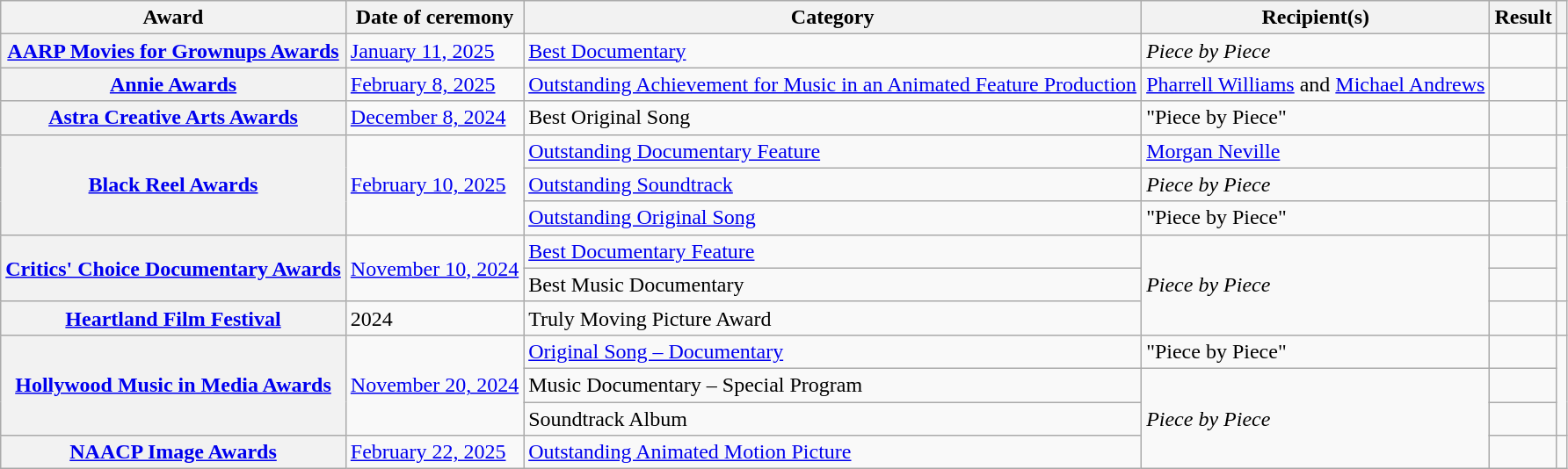<table class="wikitable sortable plainrowheaders">
<tr>
<th scope="col">Award</th>
<th scope="col">Date of ceremony</th>
<th scope="col">Category</th>
<th scope="col">Recipient(s)</th>
<th scope="col">Result</th>
<th scope="col"></th>
</tr>
<tr>
<th scope="row"><a href='#'>AARP Movies for Grownups Awards</a></th>
<td><a href='#'>January 11, 2025</a></td>
<td><a href='#'>Best Documentary</a></td>
<td><em>Piece by Piece</em></td>
<td></td>
<td align="center"></td>
</tr>
<tr>
<th scope="row"><a href='#'>Annie Awards</a></th>
<td><a href='#'>February 8, 2025</a></td>
<td><a href='#'>Outstanding Achievement for Music in an Animated Feature Production</a></td>
<td><a href='#'>Pharrell Williams</a> and <a href='#'>Michael Andrews</a></td>
<td></td>
<td align="center"></td>
</tr>
<tr>
<th scope="row"><a href='#'>Astra Creative Arts Awards</a></th>
<td><a href='#'>December 8, 2024</a></td>
<td>Best Original Song</td>
<td>"Piece by Piece"</td>
<td></td>
<td align="center"></td>
</tr>
<tr>
<th scope="row" rowspan="3"><a href='#'>Black Reel Awards</a></th>
<td rowspan="3"><a href='#'>February 10, 2025</a></td>
<td><a href='#'>Outstanding Documentary Feature</a></td>
<td><a href='#'>Morgan Neville</a></td>
<td></td>
<td align="center" rowspan="3"></td>
</tr>
<tr>
<td><a href='#'>Outstanding Soundtrack</a></td>
<td><em>Piece by Piece</em></td>
<td></td>
</tr>
<tr>
<td><a href='#'>Outstanding Original Song</a></td>
<td>"Piece by Piece"</td>
<td></td>
</tr>
<tr>
<th scope="row" rowspan="2"><a href='#'>Critics' Choice Documentary Awards</a></th>
<td rowspan="2"><a href='#'>November 10, 2024</a></td>
<td><a href='#'>Best Documentary Feature</a></td>
<td rowspan="3"><em>Piece by Piece</em></td>
<td></td>
<td align="center" rowspan="2"></td>
</tr>
<tr>
<td>Best Music Documentary</td>
<td></td>
</tr>
<tr>
<th scope="row"><a href='#'>Heartland Film Festival</a></th>
<td>2024</td>
<td>Truly Moving Picture Award</td>
<td></td>
<td align="center"></td>
</tr>
<tr>
<th scope="row" rowspan="3"><a href='#'>Hollywood Music in Media Awards</a></th>
<td rowspan="3"><a href='#'>November 20, 2024</a></td>
<td><a href='#'>Original Song – Documentary</a></td>
<td>"Piece by Piece"</td>
<td></td>
<td align="center" rowspan="3"></td>
</tr>
<tr>
<td>Music Documentary – Special Program</td>
<td rowspan="3"><em>Piece by Piece</em></td>
<td></td>
</tr>
<tr>
<td>Soundtrack Album</td>
<td></td>
</tr>
<tr>
<th scope="row"><a href='#'>NAACP Image Awards</a></th>
<td><a href='#'>February 22, 2025</a></td>
<td><a href='#'>Outstanding Animated Motion Picture</a></td>
<td></td>
<td align="center"></td>
</tr>
</table>
